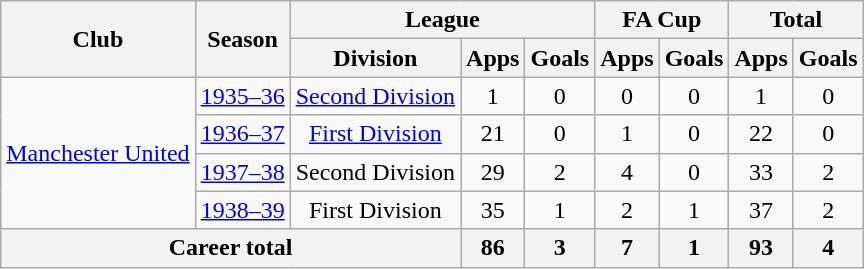<table class="wikitable" style="text-align:center">
<tr>
<th rowspan="2">Club</th>
<th rowspan="2">Season</th>
<th colspan="3">League</th>
<th colspan="2">FA Cup</th>
<th colspan="2">Total</th>
</tr>
<tr>
<th>Division</th>
<th>Apps</th>
<th>Goals</th>
<th>Apps</th>
<th>Goals</th>
<th>Apps</th>
<th>Goals</th>
</tr>
<tr>
<td rowspan="4"><a href='#'>Manchester United</a></td>
<td><a href='#'>1935–36</a></td>
<td><a href='#'>Second Division</a></td>
<td>1</td>
<td>0</td>
<td>0</td>
<td>0</td>
<td>1</td>
<td>0</td>
</tr>
<tr>
<td><a href='#'>1936–37</a></td>
<td><a href='#'>First Division</a></td>
<td>21</td>
<td>0</td>
<td>1</td>
<td>0</td>
<td>22</td>
<td>0</td>
</tr>
<tr>
<td><a href='#'>1937–38</a></td>
<td>Second Division</td>
<td>29</td>
<td>2</td>
<td>4</td>
<td>0</td>
<td>33</td>
<td>2</td>
</tr>
<tr>
<td><a href='#'>1938–39</a></td>
<td>First Division</td>
<td>35</td>
<td>1</td>
<td>2</td>
<td>1</td>
<td>37</td>
<td>2</td>
</tr>
<tr>
<th colspan="3">Career total</th>
<th>86</th>
<th>3</th>
<th>7</th>
<th>1</th>
<th>93</th>
<th>4</th>
</tr>
</table>
